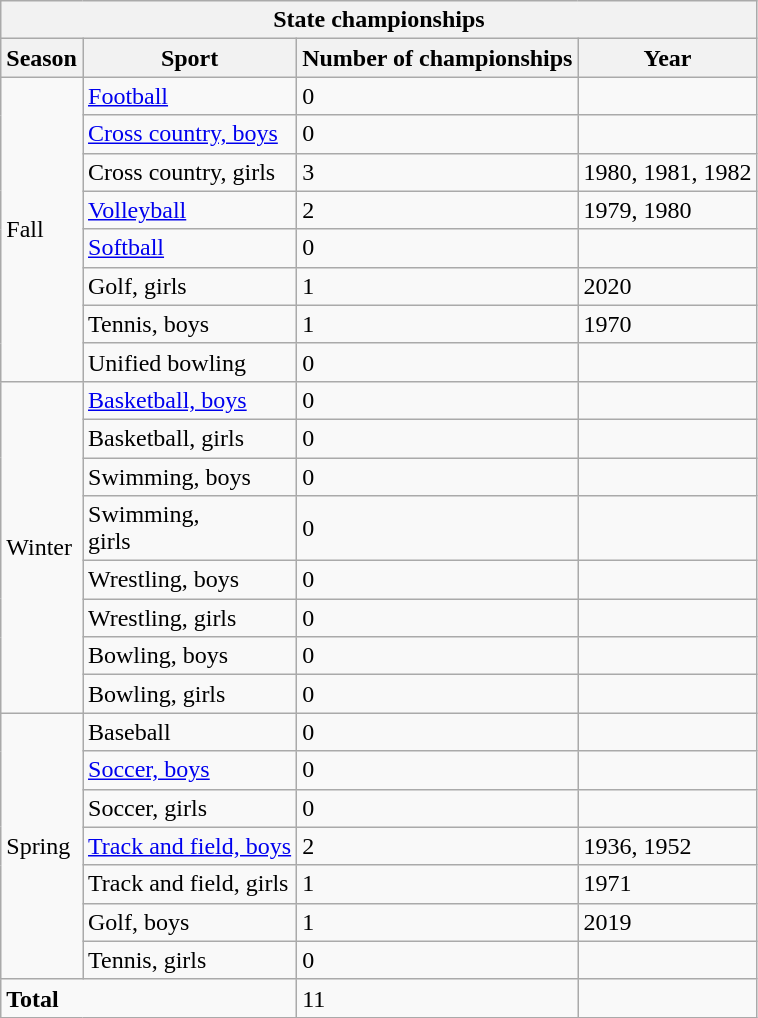<table class="wikitable">
<tr>
<th colspan="4">State championships</th>
</tr>
<tr>
<th>Season</th>
<th>Sport</th>
<th>Number of championships</th>
<th>Year</th>
</tr>
<tr>
<td rowspan="8">Fall</td>
<td><a href='#'>Football</a></td>
<td>0</td>
<td></td>
</tr>
<tr>
<td><a href='#'>Cross country, boys</a></td>
<td>0</td>
<td></td>
</tr>
<tr>
<td>Cross country, girls</td>
<td>3</td>
<td>1980, 1981, 1982</td>
</tr>
<tr>
<td><a href='#'>Volleyball</a></td>
<td>2</td>
<td>1979, 1980</td>
</tr>
<tr>
<td><a href='#'>Softball</a></td>
<td>0</td>
<td></td>
</tr>
<tr>
<td>Golf, girls</td>
<td>1</td>
<td>2020</td>
</tr>
<tr>
<td>Tennis, boys</td>
<td>1</td>
<td>1970</td>
</tr>
<tr>
<td>Unified bowling</td>
<td>0</td>
<td></td>
</tr>
<tr>
<td rowspan="8">Winter</td>
<td><a href='#'>Basketball, boys</a></td>
<td>0</td>
<td></td>
</tr>
<tr>
<td>Basketball, girls</td>
<td>0</td>
<td></td>
</tr>
<tr>
<td>Swimming, boys</td>
<td>0</td>
<td></td>
</tr>
<tr>
<td>Swimming,<br>girls</td>
<td>0</td>
<td></td>
</tr>
<tr>
<td>Wrestling, boys</td>
<td>0</td>
<td></td>
</tr>
<tr>
<td>Wrestling, girls</td>
<td>0</td>
<td></td>
</tr>
<tr>
<td>Bowling, boys</td>
<td>0</td>
<td></td>
</tr>
<tr>
<td>Bowling, girls</td>
<td>0</td>
<td></td>
</tr>
<tr>
<td rowspan="7">Spring</td>
<td>Baseball</td>
<td>0</td>
<td></td>
</tr>
<tr>
<td><a href='#'>Soccer, boys</a></td>
<td>0</td>
<td></td>
</tr>
<tr>
<td>Soccer, girls</td>
<td>0</td>
<td></td>
</tr>
<tr>
<td><a href='#'>Track and field, boys</a></td>
<td>2</td>
<td>1936, 1952</td>
</tr>
<tr>
<td>Track and field, girls</td>
<td>1</td>
<td>1971</td>
</tr>
<tr>
<td>Golf, boys</td>
<td>1</td>
<td>2019</td>
</tr>
<tr>
<td>Tennis, girls</td>
<td>0</td>
<td></td>
</tr>
<tr>
<td colspan="2"><strong>Total</strong></td>
<td>11</td>
<td></td>
</tr>
</table>
